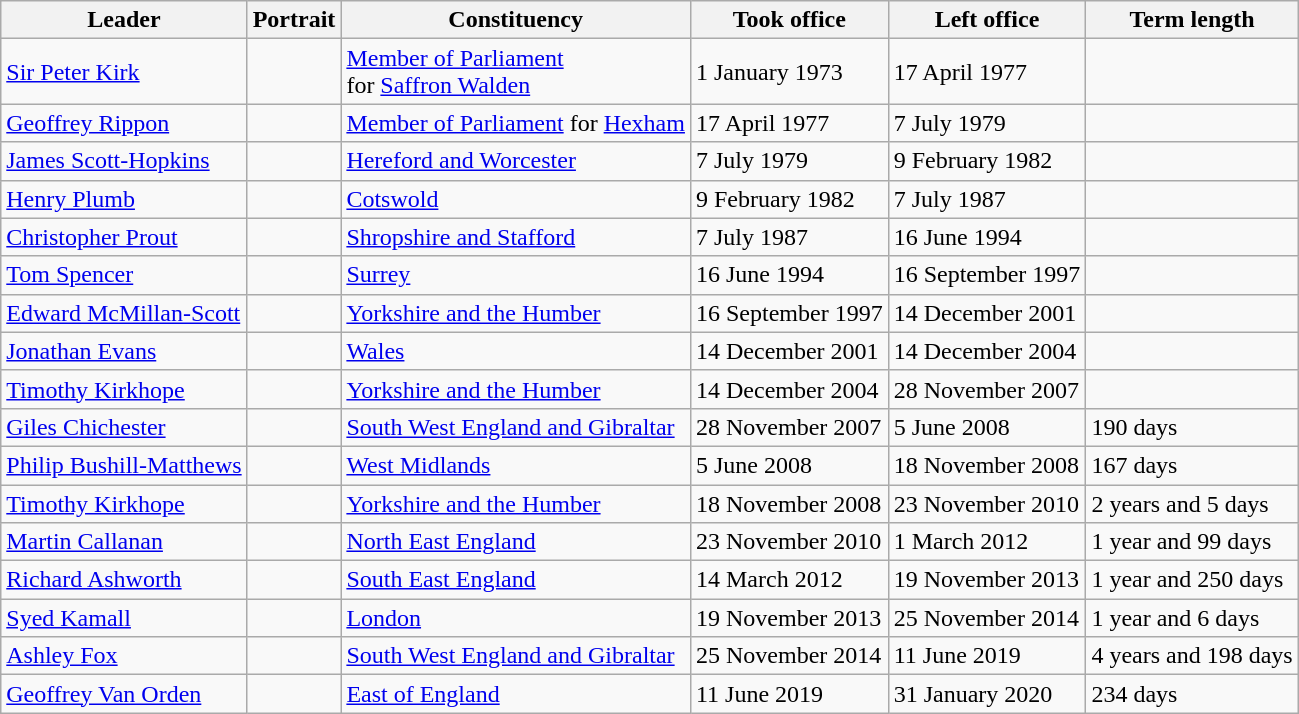<table class="wikitable">
<tr>
<th>Leader</th>
<th>Portrait</th>
<th>Constituency</th>
<th>Took office</th>
<th>Left office</th>
<th>Term length</th>
</tr>
<tr>
<td><a href='#'>Sir Peter Kirk</a></td>
<td></td>
<td><a href='#'>Member of Parliament</a><br>for <a href='#'>Saffron Walden</a></td>
<td>1 January 1973</td>
<td>17 April 1977</td>
<td></td>
</tr>
<tr>
<td><a href='#'>Geoffrey Rippon</a></td>
<td></td>
<td><a href='#'>Member of Parliament</a>  for <a href='#'>Hexham</a></td>
<td>17 April 1977</td>
<td>7 July 1979</td>
<td></td>
</tr>
<tr>
<td><a href='#'>James Scott-Hopkins</a></td>
<td></td>
<td><a href='#'>Hereford and Worcester</a></td>
<td>7 July 1979</td>
<td>9 February 1982</td>
<td></td>
</tr>
<tr>
<td><a href='#'>Henry Plumb</a></td>
<td></td>
<td><a href='#'>Cotswold</a></td>
<td>9 February 1982</td>
<td>7 July 1987</td>
<td></td>
</tr>
<tr>
<td><a href='#'>Christopher Prout</a></td>
<td></td>
<td><a href='#'>Shropshire and Stafford</a></td>
<td>7 July 1987</td>
<td>16 June 1994</td>
<td></td>
</tr>
<tr>
<td><a href='#'>Tom Spencer</a></td>
<td></td>
<td><a href='#'>Surrey</a></td>
<td>16 June 1994</td>
<td>16 September 1997</td>
<td></td>
</tr>
<tr>
<td><a href='#'>Edward McMillan-Scott</a></td>
<td></td>
<td><a href='#'>Yorkshire and the Humber</a></td>
<td>16 September 1997</td>
<td>14 December 2001</td>
<td></td>
</tr>
<tr>
<td><a href='#'>Jonathan Evans</a></td>
<td></td>
<td><a href='#'>Wales</a></td>
<td>14 December 2001</td>
<td>14 December 2004</td>
<td></td>
</tr>
<tr>
<td><a href='#'>Timothy Kirkhope</a></td>
<td></td>
<td><a href='#'>Yorkshire and the Humber</a></td>
<td>14 December 2004</td>
<td>28 November 2007</td>
<td></td>
</tr>
<tr>
<td><a href='#'>Giles Chichester</a></td>
<td></td>
<td><a href='#'>South West England and Gibraltar</a></td>
<td>28 November 2007</td>
<td>5 June 2008</td>
<td>190 days</td>
</tr>
<tr>
<td><a href='#'>Philip Bushill-Matthews</a></td>
<td></td>
<td><a href='#'>West Midlands</a></td>
<td>5 June 2008</td>
<td>18 November 2008</td>
<td>167 days</td>
</tr>
<tr>
<td><a href='#'>Timothy Kirkhope</a></td>
<td></td>
<td><a href='#'>Yorkshire and the Humber</a></td>
<td>18 November 2008</td>
<td>23 November 2010</td>
<td>2 years and 5 days</td>
</tr>
<tr>
<td><a href='#'>Martin Callanan</a></td>
<td></td>
<td><a href='#'>North East England</a></td>
<td>23 November 2010</td>
<td>1 March 2012</td>
<td>1 year and 99 days</td>
</tr>
<tr>
<td><a href='#'>Richard Ashworth</a></td>
<td></td>
<td><a href='#'>South East England</a></td>
<td>14 March 2012</td>
<td>19 November 2013</td>
<td>1 year and 250 days</td>
</tr>
<tr>
<td><a href='#'>Syed Kamall</a></td>
<td></td>
<td><a href='#'>London</a></td>
<td>19 November 2013</td>
<td>25 November 2014</td>
<td>1 year and 6 days</td>
</tr>
<tr>
<td><a href='#'>Ashley Fox</a></td>
<td></td>
<td><a href='#'>South West England and Gibraltar</a></td>
<td>25 November 2014</td>
<td>11 June 2019</td>
<td>4 years and 198 days</td>
</tr>
<tr>
<td><a href='#'>Geoffrey Van Orden</a></td>
<td></td>
<td><a href='#'>East of England</a></td>
<td>11 June 2019</td>
<td>31 January 2020</td>
<td>234 days</td>
</tr>
</table>
